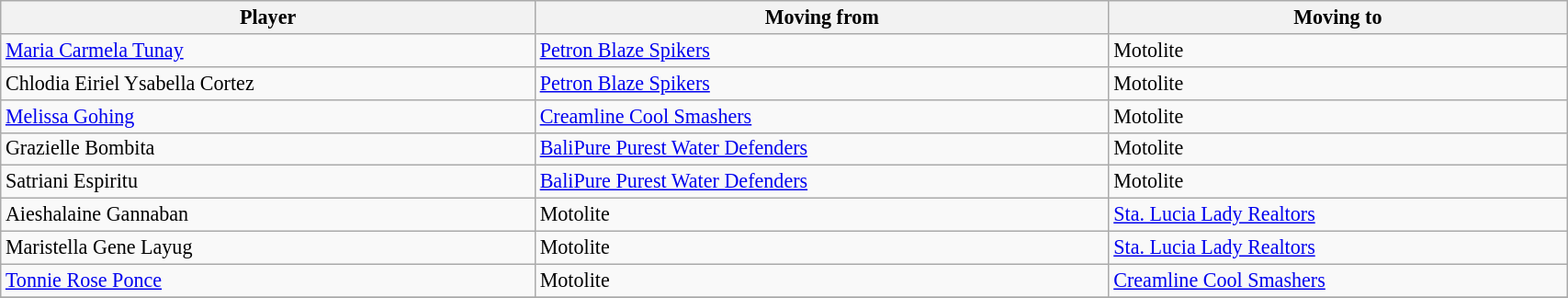<table class="wikitable sortable" style="width:90%; font-size:92%; ">
<tr>
<th>Player</th>
<th>Moving from</th>
<th>Moving to</th>
</tr>
<tr>
<td> <a href='#'>Maria Carmela Tunay</a></td>
<td> <a href='#'>Petron Blaze Spikers</a></td>
<td> Motolite</td>
</tr>
<tr>
<td> Chlodia Eiriel Ysabella Cortez</td>
<td> <a href='#'>Petron Blaze Spikers</a></td>
<td> Motolite</td>
</tr>
<tr>
<td> <a href='#'>Melissa Gohing</a></td>
<td> <a href='#'>Creamline Cool Smashers</a></td>
<td> Motolite</td>
</tr>
<tr>
<td> Grazielle Bombita</td>
<td> <a href='#'>BaliPure Purest Water Defenders</a></td>
<td> Motolite</td>
</tr>
<tr>
<td> Satriani Espiritu</td>
<td> <a href='#'>BaliPure Purest Water Defenders</a></td>
<td> Motolite</td>
</tr>
<tr>
<td> Aieshalaine Gannaban</td>
<td> Motolite</td>
<td> <a href='#'>Sta. Lucia Lady Realtors</a></td>
</tr>
<tr>
<td> Maristella Gene Layug</td>
<td> Motolite</td>
<td> <a href='#'>Sta. Lucia Lady Realtors</a></td>
</tr>
<tr>
<td> <a href='#'>Tonnie Rose Ponce</a></td>
<td> Motolite</td>
<td> <a href='#'>Creamline Cool Smashers</a></td>
</tr>
<tr>
</tr>
</table>
